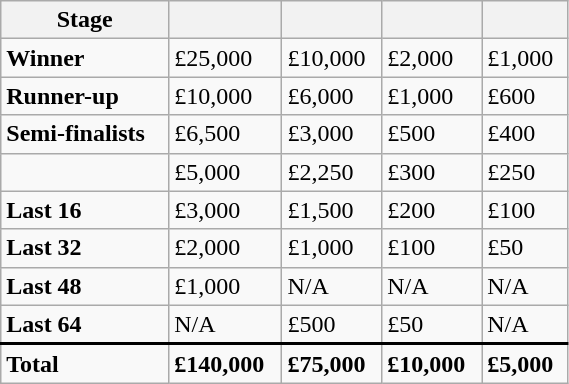<table class="wikitable" style="width:30%; margin:0">
<tr>
<th>Stage</th>
<th></th>
<th></th>
<th></th>
<th></th>
</tr>
<tr>
<td><strong>Winner</strong></td>
<td>£25,000</td>
<td>£10,000</td>
<td>£2,000</td>
<td>£1,000</td>
</tr>
<tr>
<td><strong>Runner-up</strong></td>
<td>£10,000</td>
<td>£6,000</td>
<td>£1,000</td>
<td>£600</td>
</tr>
<tr>
<td><strong>Semi-finalists</strong></td>
<td>£6,500</td>
<td>£3,000</td>
<td>£500</td>
<td>£400</td>
</tr>
<tr>
<td><strong></strong></td>
<td>£5,000</td>
<td>£2,250</td>
<td>£300</td>
<td>£250</td>
</tr>
<tr>
<td><strong>Last 16</strong></td>
<td>£3,000</td>
<td>£1,500</td>
<td>£200</td>
<td>£100</td>
</tr>
<tr>
<td><strong>Last 32</strong></td>
<td>£2,000</td>
<td>£1,000</td>
<td>£100</td>
<td>£50</td>
</tr>
<tr>
<td><strong>Last 48</strong></td>
<td>£1,000</td>
<td>N/A</td>
<td>N/A</td>
<td>N/A</td>
</tr>
<tr style="border-bottom:2px solid black;">
<td><strong>Last 64</strong></td>
<td>N/A</td>
<td>£500</td>
<td>£50</td>
<td>N/A</td>
</tr>
<tr>
<td><strong>Total</strong></td>
<td><strong>£140,000</strong></td>
<td><strong>£75,000</strong></td>
<td><strong>£10,000</strong></td>
<td><strong>£5,000</strong></td>
</tr>
</table>
